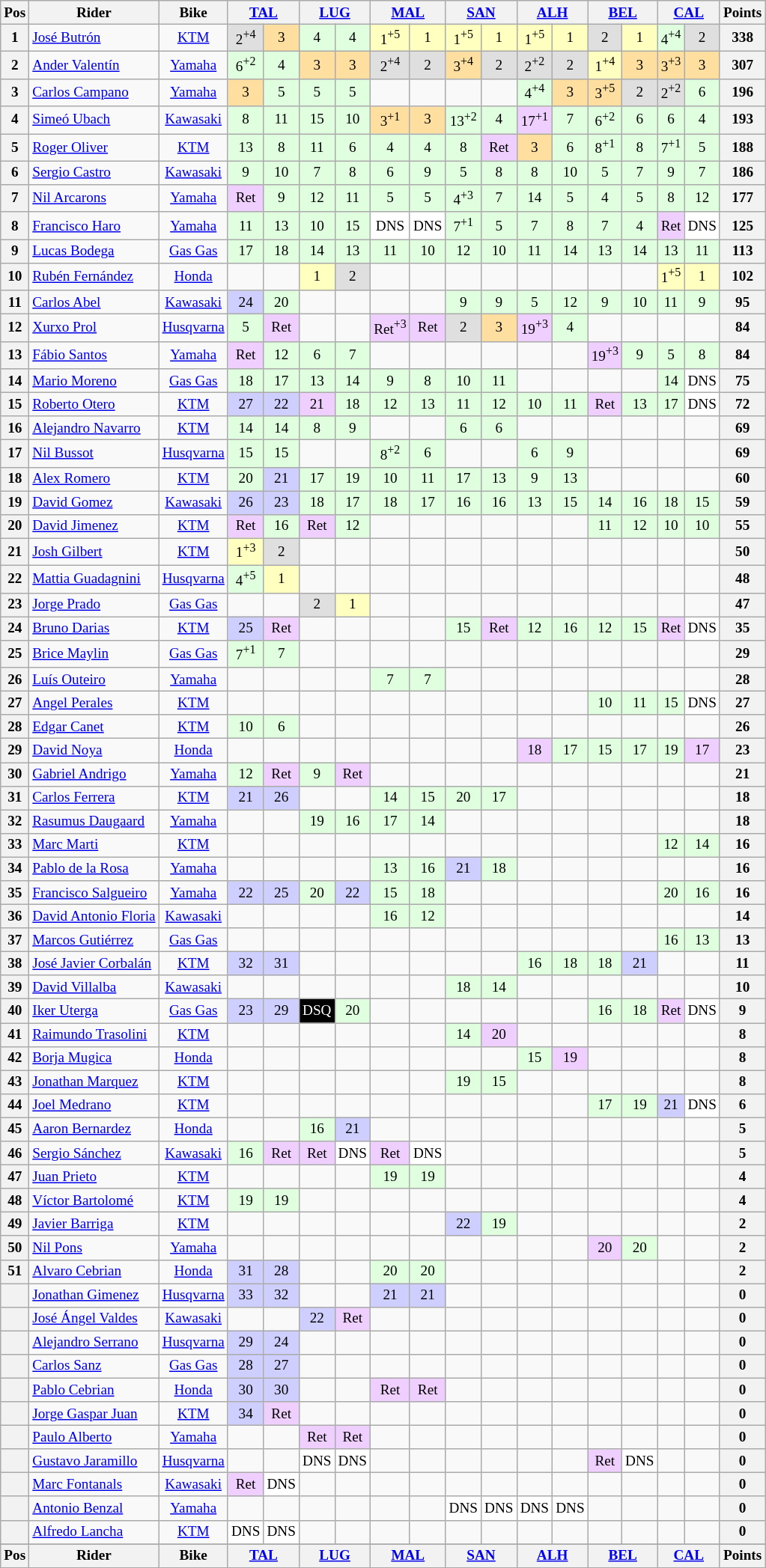<table class="wikitable" style="font-size: 80%; text-align:center">
<tr valign="top">
<th valign="middle">Pos</th>
<th valign="middle">Rider</th>
<th valign="middle">Bike</th>
<th colspan=2><a href='#'>TAL</a><br></th>
<th colspan=2><a href='#'>LUG</a><br></th>
<th colspan=2><a href='#'>MAL</a><br></th>
<th colspan=2><a href='#'>SAN</a><br></th>
<th colspan=2><a href='#'>ALH</a><br></th>
<th colspan=2><a href='#'>BEL</a><br></th>
<th colspan=2><a href='#'>CAL</a><br></th>
<th valign="middle">Points</th>
</tr>
<tr>
<th>1</th>
<td align=left> <a href='#'>José Butrón</a></td>
<td><a href='#'>KTM</a></td>
<td style="background:#dfdfdf;">2<sup>+4</sup></td>
<td style="background:#ffdf9f;">3</td>
<td style="background:#dfffdf;">4</td>
<td style="background:#dfffdf;">4</td>
<td style="background:#ffffbf;">1<sup>+5</sup></td>
<td style="background:#ffffbf;">1</td>
<td style="background:#ffffbf;">1<sup>+5</sup></td>
<td style="background:#ffffbf;">1</td>
<td style="background:#ffffbf;">1<sup>+5</sup></td>
<td style="background:#ffffbf;">1</td>
<td style="background:#dfdfdf;">2</td>
<td style="background:#ffffbf;">1</td>
<td style="background:#dfffdf;">4<sup>+4</sup></td>
<td style="background:#dfdfdf;">2</td>
<th>338</th>
</tr>
<tr>
<th>2</th>
<td align=left> <a href='#'>Ander Valentín</a></td>
<td><a href='#'>Yamaha</a></td>
<td style="background:#dfffdf;">6<sup>+2</sup></td>
<td style="background:#dfffdf;">4</td>
<td style="background:#ffdf9f;">3</td>
<td style="background:#ffdf9f;">3</td>
<td style="background:#dfdfdf;">2<sup>+4</sup></td>
<td style="background:#dfdfdf;">2</td>
<td style="background:#ffdf9f;">3<sup>+4</sup></td>
<td style="background:#dfdfdf;">2</td>
<td style="background:#dfdfdf;">2<sup>+2</sup></td>
<td style="background:#dfdfdf;">2</td>
<td style="background:#ffffbf;">1<sup>+4</sup></td>
<td style="background:#ffdf9f;">3</td>
<td style="background:#ffdf9f;">3<sup>+3</sup></td>
<td style="background:#ffdf9f;">3</td>
<th>307</th>
</tr>
<tr>
<th>3</th>
<td align=left> <a href='#'>Carlos Campano</a></td>
<td><a href='#'>Yamaha</a></td>
<td style="background:#ffdf9f;">3</td>
<td style="background:#dfffdf;">5</td>
<td style="background:#dfffdf;">5</td>
<td style="background:#dfffdf;">5</td>
<td></td>
<td></td>
<td></td>
<td></td>
<td style="background:#dfffdf;">4<sup>+4</sup></td>
<td style="background:#ffdf9f;">3</td>
<td style="background:#ffdf9f;">3<sup>+5</sup></td>
<td style="background:#dfdfdf;">2</td>
<td style="background:#dfdfdf;">2<sup>+2</sup></td>
<td style="background:#dfffdf;">6</td>
<th>196</th>
</tr>
<tr>
<th>4</th>
<td align=left> <a href='#'>Simeó Ubach</a></td>
<td><a href='#'>Kawasaki</a></td>
<td style="background:#dfffdf;">8</td>
<td style="background:#dfffdf;">11</td>
<td style="background:#dfffdf;">15</td>
<td style="background:#dfffdf;">10</td>
<td style="background:#ffdf9f;">3<sup>+1</sup></td>
<td style="background:#ffdf9f;">3</td>
<td style="background:#dfffdf;">13<sup>+2</sup></td>
<td style="background:#dfffdf;">4</td>
<td style="background:#efcfff;">17<sup>+1</sup></td>
<td style="background:#dfffdf;">7</td>
<td style="background:#dfffdf;">6<sup>+2</sup></td>
<td style="background:#dfffdf;">6</td>
<td style="background:#dfffdf;">6</td>
<td style="background:#dfffdf;">4</td>
<th>193</th>
</tr>
<tr>
<th>5</th>
<td align=left> <a href='#'>Roger Oliver</a></td>
<td><a href='#'>KTM</a></td>
<td style="background:#dfffdf;">13</td>
<td style="background:#dfffdf;">8</td>
<td style="background:#dfffdf;">11</td>
<td style="background:#dfffdf;">6</td>
<td style="background:#dfffdf;">4</td>
<td style="background:#dfffdf;">4</td>
<td style="background:#dfffdf;">8</td>
<td style="background:#efcfff;">Ret</td>
<td style="background:#ffdf9f;">3</td>
<td style="background:#dfffdf;">6</td>
<td style="background:#dfffdf;">8<sup>+1</sup></td>
<td style="background:#dfffdf;">8</td>
<td style="background:#dfffdf;">7<sup>+1</sup></td>
<td style="background:#dfffdf;">5</td>
<th>188</th>
</tr>
<tr>
<th>6</th>
<td align=left> <a href='#'>Sergio Castro</a></td>
<td><a href='#'>Kawasaki</a></td>
<td style="background:#dfffdf;">9</td>
<td style="background:#dfffdf;">10</td>
<td style="background:#dfffdf;">7</td>
<td style="background:#dfffdf;">8</td>
<td style="background:#dfffdf;">6</td>
<td style="background:#dfffdf;">9</td>
<td style="background:#dfffdf;">5</td>
<td style="background:#dfffdf;">8</td>
<td style="background:#dfffdf;">8</td>
<td style="background:#dfffdf;">10</td>
<td style="background:#dfffdf;">5</td>
<td style="background:#dfffdf;">7</td>
<td style="background:#dfffdf;">9</td>
<td style="background:#dfffdf;">7</td>
<th>186</th>
</tr>
<tr>
<th>7</th>
<td align=left> <a href='#'>Nil Arcarons</a></td>
<td><a href='#'>Yamaha</a></td>
<td style="background:#efcfff;">Ret</td>
<td style="background:#dfffdf;">9</td>
<td style="background:#dfffdf;">12</td>
<td style="background:#dfffdf;">11</td>
<td style="background:#dfffdf;">5</td>
<td style="background:#dfffdf;">5</td>
<td style="background:#dfffdf;">4<sup>+3</sup></td>
<td style="background:#dfffdf;">7</td>
<td style="background:#dfffdf;">14</td>
<td style="background:#dfffdf;">5</td>
<td style="background:#dfffdf;">4</td>
<td style="background:#dfffdf;">5</td>
<td style="background:#dfffdf;">8</td>
<td style="background:#dfffdf;">12</td>
<th>177</th>
</tr>
<tr>
<th>8</th>
<td align=left> <a href='#'>Francisco Haro</a></td>
<td><a href='#'>Yamaha</a></td>
<td style="background:#dfffdf;">11</td>
<td style="background:#dfffdf;">13</td>
<td style="background:#dfffdf;">10</td>
<td style="background:#dfffdf;">15</td>
<td style="background:#ffffff;">DNS</td>
<td style="background:#ffffff;">DNS</td>
<td style="background:#dfffdf;">7<sup>+1</sup></td>
<td style="background:#dfffdf;">5</td>
<td style="background:#dfffdf;">7</td>
<td style="background:#dfffdf;">8</td>
<td style="background:#dfffdf;">7</td>
<td style="background:#dfffdf;">4</td>
<td style="background:#efcfff;">Ret</td>
<td style="background:#ffffff;">DNS</td>
<th>125</th>
</tr>
<tr>
<th>9</th>
<td align=left> <a href='#'>Lucas Bodega</a></td>
<td><a href='#'>Gas Gas</a></td>
<td style="background:#dfffdf;">17</td>
<td style="background:#dfffdf;">18</td>
<td style="background:#dfffdf;">14</td>
<td style="background:#dfffdf;">13</td>
<td style="background:#dfffdf;">11</td>
<td style="background:#dfffdf;">10</td>
<td style="background:#dfffdf;">12</td>
<td style="background:#dfffdf;">10</td>
<td style="background:#dfffdf;">11</td>
<td style="background:#dfffdf;">14</td>
<td style="background:#dfffdf;">13</td>
<td style="background:#dfffdf;">14</td>
<td style="background:#dfffdf;">13</td>
<td style="background:#dfffdf;">11</td>
<th>113</th>
</tr>
<tr>
<th>10</th>
<td align=left> <a href='#'>Rubén Fernández</a></td>
<td><a href='#'>Honda</a></td>
<td></td>
<td></td>
<td style="background:#ffffbf;">1</td>
<td style="background:#dfdfdf;">2</td>
<td></td>
<td></td>
<td></td>
<td></td>
<td></td>
<td></td>
<td></td>
<td></td>
<td style="background:#ffffbf;">1<sup>+5</sup></td>
<td style="background:#ffffbf;">1</td>
<th>102</th>
</tr>
<tr>
<th>11</th>
<td align=left> <a href='#'>Carlos Abel</a></td>
<td><a href='#'>Kawasaki</a></td>
<td style="background:#cfcfff;">24</td>
<td style="background:#dfffdf;">20</td>
<td></td>
<td></td>
<td></td>
<td></td>
<td style="background:#dfffdf;">9</td>
<td style="background:#dfffdf;">9</td>
<td style="background:#dfffdf;">5</td>
<td style="background:#dfffdf;">12</td>
<td style="background:#dfffdf;">9</td>
<td style="background:#dfffdf;">10</td>
<td style="background:#dfffdf;">11</td>
<td style="background:#dfffdf;">9</td>
<th>95</th>
</tr>
<tr>
<th>12</th>
<td align=left> <a href='#'>Xurxo Prol</a></td>
<td><a href='#'>Husqvarna</a></td>
<td style="background:#dfffdf;">5</td>
<td style="background:#efcfff;">Ret</td>
<td></td>
<td></td>
<td style="background:#efcfff;">Ret<sup>+3</sup></td>
<td style="background:#efcfff;">Ret</td>
<td style="background:#dfdfdf;">2</td>
<td style="background:#ffdf9f;">3</td>
<td style="background:#efcfff;">19<sup>+3</sup></td>
<td style="background:#dfffdf;">4</td>
<td></td>
<td></td>
<td></td>
<td></td>
<th>84</th>
</tr>
<tr>
<th>13</th>
<td align=left> <a href='#'>Fábio Santos</a></td>
<td><a href='#'>Yamaha</a></td>
<td style="background:#efcfff;">Ret</td>
<td style="background:#dfffdf;">12</td>
<td style="background:#dfffdf;">6</td>
<td style="background:#dfffdf;">7</td>
<td></td>
<td></td>
<td></td>
<td></td>
<td></td>
<td></td>
<td style="background:#efcfff;">19<sup>+3</sup></td>
<td style="background:#dfffdf;">9</td>
<td style="background:#dfffdf;">5</td>
<td style="background:#dfffdf;">8</td>
<th>84</th>
</tr>
<tr>
<th>14</th>
<td align=left> <a href='#'>Mario Moreno</a></td>
<td><a href='#'>Gas Gas</a></td>
<td style="background:#dfffdf;">18</td>
<td style="background:#dfffdf;">17</td>
<td style="background:#dfffdf;">13</td>
<td style="background:#dfffdf;">14</td>
<td style="background:#dfffdf;">9</td>
<td style="background:#dfffdf;">8</td>
<td style="background:#dfffdf;">10</td>
<td style="background:#dfffdf;">11</td>
<td></td>
<td></td>
<td></td>
<td></td>
<td style="background:#dfffdf;">14</td>
<td style="background:#ffffff;">DNS</td>
<th>75</th>
</tr>
<tr>
<th>15</th>
<td align=left> <a href='#'>Roberto Otero</a></td>
<td><a href='#'>KTM</a></td>
<td style="background:#cfcfff;">27</td>
<td style="background:#cfcfff;">22</td>
<td style="background:#efcfff;">21</td>
<td style="background:#dfffdf;">18</td>
<td style="background:#dfffdf;">12</td>
<td style="background:#dfffdf;">13</td>
<td style="background:#dfffdf;">11</td>
<td style="background:#dfffdf;">12</td>
<td style="background:#dfffdf;">10</td>
<td style="background:#dfffdf;">11</td>
<td style="background:#efcfff;">Ret</td>
<td style="background:#dfffdf;">13</td>
<td style="background:#dfffdf;">17</td>
<td style="background:#ffffff;">DNS</td>
<th>72</th>
</tr>
<tr>
<th>16</th>
<td align=left> <a href='#'>Alejandro Navarro</a></td>
<td><a href='#'>KTM</a></td>
<td style="background:#dfffdf;">14</td>
<td style="background:#dfffdf;">14</td>
<td style="background:#dfffdf;">8</td>
<td style="background:#dfffdf;">9</td>
<td></td>
<td></td>
<td style="background:#dfffdf;">6</td>
<td style="background:#dfffdf;">6</td>
<td></td>
<td></td>
<td></td>
<td></td>
<td></td>
<td></td>
<th>69</th>
</tr>
<tr>
<th>17</th>
<td align=left> <a href='#'>Nil Bussot</a></td>
<td><a href='#'>Husqvarna</a></td>
<td style="background:#dfffdf;">15</td>
<td style="background:#dfffdf;">15</td>
<td></td>
<td></td>
<td style="background:#dfffdf;">8<sup>+2</sup></td>
<td style="background:#dfffdf;">6</td>
<td></td>
<td></td>
<td style="background:#dfffdf;">6</td>
<td style="background:#dfffdf;">9</td>
<td></td>
<td></td>
<td></td>
<td></td>
<th>69</th>
</tr>
<tr>
<th>18</th>
<td align=left> <a href='#'>Alex Romero</a></td>
<td><a href='#'>KTM</a></td>
<td style="background:#dfffdf;">20</td>
<td style="background:#cfcfff;">21</td>
<td style="background:#dfffdf;">17</td>
<td style="background:#dfffdf;">19</td>
<td style="background:#dfffdf;">10</td>
<td style="background:#dfffdf;">11</td>
<td style="background:#dfffdf;">17</td>
<td style="background:#dfffdf;">13</td>
<td style="background:#dfffdf;">9</td>
<td style="background:#dfffdf;">13</td>
<td></td>
<td></td>
<td></td>
<td></td>
<th>60</th>
</tr>
<tr>
<th>19</th>
<td align=left> <a href='#'>David Gomez</a></td>
<td><a href='#'>Kawasaki</a></td>
<td style="background:#cfcfff;">26</td>
<td style="background:#cfcfff;">23</td>
<td style="background:#dfffdf;">18</td>
<td style="background:#dfffdf;">17</td>
<td style="background:#dfffdf;">18</td>
<td style="background:#dfffdf;">17</td>
<td style="background:#dfffdf;">16</td>
<td style="background:#dfffdf;">16</td>
<td style="background:#dfffdf;">13</td>
<td style="background:#dfffdf;">15</td>
<td style="background:#dfffdf;">14</td>
<td style="background:#dfffdf;">16</td>
<td style="background:#dfffdf;">18</td>
<td style="background:#dfffdf;">15</td>
<th>59</th>
</tr>
<tr>
<th>20</th>
<td align=left> <a href='#'>David Jimenez</a></td>
<td><a href='#'>KTM</a></td>
<td style="background:#efcfff;">Ret</td>
<td style="background:#dfffdf;">16</td>
<td style="background:#efcfff;">Ret</td>
<td style="background:#dfffdf;">12</td>
<td></td>
<td></td>
<td></td>
<td></td>
<td></td>
<td></td>
<td style="background:#dfffdf;">11</td>
<td style="background:#dfffdf;">12</td>
<td style="background:#dfffdf;">10</td>
<td style="background:#dfffdf;">10</td>
<th>55</th>
</tr>
<tr>
<th>21</th>
<td align=left> <a href='#'>Josh Gilbert</a></td>
<td><a href='#'>KTM</a></td>
<td style="background:#ffffbf;">1<sup>+3</sup></td>
<td style="background:#dfdfdf;">2</td>
<td></td>
<td></td>
<td></td>
<td></td>
<td></td>
<td></td>
<td></td>
<td></td>
<td></td>
<td></td>
<td></td>
<td></td>
<th>50</th>
</tr>
<tr>
<th>22</th>
<td align=left> <a href='#'>Mattia Guadagnini</a></td>
<td><a href='#'>Husqvarna</a></td>
<td style="background:#dfffdf;">4<sup>+5</sup></td>
<td style="background:#ffffbf;">1</td>
<td></td>
<td></td>
<td></td>
<td></td>
<td></td>
<td></td>
<td></td>
<td></td>
<td></td>
<td></td>
<td></td>
<td></td>
<th>48</th>
</tr>
<tr>
<th>23</th>
<td align=left> <a href='#'>Jorge Prado</a></td>
<td><a href='#'>Gas Gas</a></td>
<td></td>
<td></td>
<td style="background:#dfdfdf;">2</td>
<td style="background:#ffffbf;">1</td>
<td></td>
<td></td>
<td></td>
<td></td>
<td></td>
<td></td>
<td></td>
<td></td>
<td></td>
<td></td>
<th>47</th>
</tr>
<tr>
<th>24</th>
<td align=left> <a href='#'>Bruno Darias</a></td>
<td><a href='#'>KTM</a></td>
<td style="background:#cfcfff;">25</td>
<td style="background:#efcfff;">Ret</td>
<td></td>
<td></td>
<td></td>
<td></td>
<td style="background:#dfffdf;">15</td>
<td style="background:#efcfff;">Ret</td>
<td style="background:#dfffdf;">12</td>
<td style="background:#dfffdf;">16</td>
<td style="background:#dfffdf;">12</td>
<td style="background:#dfffdf;">15</td>
<td style="background:#efcfff;">Ret</td>
<td style="background:#ffffff;">DNS</td>
<th>35</th>
</tr>
<tr>
<th>25</th>
<td align=left> <a href='#'>Brice Maylin</a></td>
<td><a href='#'>Gas Gas</a></td>
<td style="background:#dfffdf;">7<sup>+1</sup></td>
<td style="background:#dfffdf;">7</td>
<td></td>
<td></td>
<td></td>
<td></td>
<td></td>
<td></td>
<td></td>
<td></td>
<td></td>
<td></td>
<td></td>
<td></td>
<th>29</th>
</tr>
<tr>
<th>26</th>
<td align=left> <a href='#'>Luís Outeiro</a></td>
<td><a href='#'>Yamaha</a></td>
<td></td>
<td></td>
<td></td>
<td></td>
<td style="background:#dfffdf;">7</td>
<td style="background:#dfffdf;">7</td>
<td></td>
<td></td>
<td></td>
<td></td>
<td></td>
<td></td>
<td></td>
<td></td>
<th>28</th>
</tr>
<tr>
<th>27</th>
<td align=left> <a href='#'>Angel Perales</a></td>
<td><a href='#'>KTM</a></td>
<td></td>
<td></td>
<td></td>
<td></td>
<td></td>
<td></td>
<td></td>
<td></td>
<td></td>
<td></td>
<td style="background:#dfffdf;">10</td>
<td style="background:#dfffdf;">11</td>
<td style="background:#dfffdf;">15</td>
<td style="background:#ffffff;">DNS</td>
<th>27</th>
</tr>
<tr>
<th>28</th>
<td align=left> <a href='#'>Edgar Canet</a></td>
<td><a href='#'>KTM</a></td>
<td style="background:#dfffdf;">10</td>
<td style="background:#dfffdf;">6</td>
<td></td>
<td></td>
<td></td>
<td></td>
<td></td>
<td></td>
<td></td>
<td></td>
<td></td>
<td></td>
<td></td>
<td></td>
<th>26</th>
</tr>
<tr>
<th>29</th>
<td align=left> <a href='#'>David Noya</a></td>
<td><a href='#'>Honda</a></td>
<td></td>
<td></td>
<td></td>
<td></td>
<td></td>
<td></td>
<td></td>
<td></td>
<td style="background:#efcfff;">18</td>
<td style="background:#dfffdf;">17</td>
<td style="background:#dfffdf;">15</td>
<td style="background:#dfffdf;">17</td>
<td style="background:#dfffdf;">19</td>
<td style="background:#efcfff;">17</td>
<th>23</th>
</tr>
<tr>
<th>30</th>
<td align=left> <a href='#'>Gabriel Andrigo</a></td>
<td><a href='#'>Yamaha</a></td>
<td style="background:#dfffdf;">12</td>
<td style="background:#efcfff;">Ret</td>
<td style="background:#dfffdf;">9</td>
<td style="background:#efcfff;">Ret</td>
<td></td>
<td></td>
<td></td>
<td></td>
<td></td>
<td></td>
<td></td>
<td></td>
<td></td>
<td></td>
<th>21</th>
</tr>
<tr>
<th>31</th>
<td align=left> <a href='#'>Carlos Ferrera</a></td>
<td><a href='#'>KTM</a></td>
<td style="background:#cfcfff;">21</td>
<td style="background:#cfcfff;">26</td>
<td></td>
<td></td>
<td style="background:#dfffdf;">14</td>
<td style="background:#dfffdf;">15</td>
<td style="background:#dfffdf;">20</td>
<td style="background:#dfffdf;">17</td>
<td></td>
<td></td>
<td></td>
<td></td>
<td></td>
<td></td>
<th>18</th>
</tr>
<tr>
<th>32</th>
<td align=left> <a href='#'>Rasumus Daugaard</a></td>
<td><a href='#'>Yamaha</a></td>
<td></td>
<td></td>
<td style="background:#dfffdf;">19</td>
<td style="background:#dfffdf;">16</td>
<td style="background:#dfffdf;">17</td>
<td style="background:#dfffdf;">14</td>
<td></td>
<td></td>
<td></td>
<td></td>
<td></td>
<td></td>
<td></td>
<td></td>
<th>18</th>
</tr>
<tr>
<th>33</th>
<td align=left> <a href='#'>Marc Marti</a></td>
<td><a href='#'>KTM</a></td>
<td></td>
<td></td>
<td></td>
<td></td>
<td></td>
<td></td>
<td></td>
<td></td>
<td></td>
<td></td>
<td></td>
<td></td>
<td style="background:#dfffdf;">12</td>
<td style="background:#dfffdf;">14</td>
<th>16</th>
</tr>
<tr>
<th>34</th>
<td align=left> <a href='#'>Pablo de la Rosa</a></td>
<td><a href='#'>Yamaha</a></td>
<td></td>
<td></td>
<td></td>
<td></td>
<td style="background:#dfffdf;">13</td>
<td style="background:#dfffdf;">16</td>
<td style="background:#cfcfff;">21</td>
<td style="background:#dfffdf;">18</td>
<td></td>
<td></td>
<td></td>
<td></td>
<td></td>
<td></td>
<th>16</th>
</tr>
<tr>
<th>35</th>
<td align=left> <a href='#'>Francisco Salgueiro</a></td>
<td><a href='#'>Yamaha</a></td>
<td style="background:#cfcfff;">22</td>
<td style="background:#cfcfff;">25</td>
<td style="background:#dfffdf;">20</td>
<td style="background:#cfcfff;">22</td>
<td style="background:#dfffdf;">15</td>
<td style="background:#dfffdf;">18</td>
<td></td>
<td></td>
<td></td>
<td></td>
<td></td>
<td></td>
<td style="background:#dfffdf;">20</td>
<td style="background:#dfffdf;">16</td>
<th>16</th>
</tr>
<tr>
<th>36</th>
<td align=left> <a href='#'>David Antonio Floria</a></td>
<td><a href='#'>Kawasaki</a></td>
<td></td>
<td></td>
<td></td>
<td></td>
<td style="background:#dfffdf;">16</td>
<td style="background:#dfffdf;">12</td>
<td></td>
<td></td>
<td></td>
<td></td>
<td></td>
<td></td>
<td></td>
<td></td>
<th>14</th>
</tr>
<tr>
<th>37</th>
<td align=left> <a href='#'>Marcos Gutiérrez</a></td>
<td><a href='#'>Gas Gas</a></td>
<td></td>
<td></td>
<td></td>
<td></td>
<td></td>
<td></td>
<td></td>
<td></td>
<td></td>
<td></td>
<td></td>
<td></td>
<td style="background:#dfffdf;">16</td>
<td style="background:#dfffdf;">13</td>
<th>13</th>
</tr>
<tr>
<th>38</th>
<td align=left> <a href='#'>José Javier Corbalán</a></td>
<td><a href='#'>KTM</a></td>
<td style="background:#cfcfff;">32</td>
<td style="background:#cfcfff;">31</td>
<td></td>
<td></td>
<td></td>
<td></td>
<td></td>
<td></td>
<td style="background:#dfffdf;">16</td>
<td style="background:#dfffdf;">18</td>
<td style="background:#dfffdf;">18</td>
<td style="background:#cfcfff;">21</td>
<td></td>
<td></td>
<th>11</th>
</tr>
<tr>
<th>39</th>
<td align=left> <a href='#'>David Villalba</a></td>
<td><a href='#'>Kawasaki</a></td>
<td></td>
<td></td>
<td></td>
<td></td>
<td></td>
<td></td>
<td style="background:#dfffdf;">18</td>
<td style="background:#dfffdf;">14</td>
<td></td>
<td></td>
<td></td>
<td></td>
<td></td>
<td></td>
<th>10</th>
</tr>
<tr>
<th>40</th>
<td align=left> <a href='#'>Iker Uterga</a></td>
<td><a href='#'>Gas Gas</a></td>
<td style="background:#cfcfff;">23</td>
<td style="background:#cfcfff;">29</td>
<td style="background-color:#000000;color:white">DSQ</td>
<td style="background:#dfffdf;">20</td>
<td></td>
<td></td>
<td></td>
<td></td>
<td></td>
<td></td>
<td style="background:#dfffdf;">16</td>
<td style="background:#dfffdf;">18</td>
<td style="background:#efcfff;">Ret</td>
<td style="background:#ffffff;">DNS</td>
<th>9</th>
</tr>
<tr>
<th>41</th>
<td align=left> <a href='#'>Raimundo Trasolini</a></td>
<td><a href='#'>KTM</a></td>
<td></td>
<td></td>
<td></td>
<td></td>
<td></td>
<td></td>
<td style="background:#dfffdf;">14</td>
<td style="background:#efcfff;">20</td>
<td></td>
<td></td>
<td></td>
<td></td>
<td></td>
<td></td>
<th>8</th>
</tr>
<tr>
<th>42</th>
<td align=left> <a href='#'>Borja Mugica</a></td>
<td><a href='#'>Honda</a></td>
<td></td>
<td></td>
<td></td>
<td></td>
<td></td>
<td></td>
<td></td>
<td></td>
<td style="background:#dfffdf;">15</td>
<td style="background:#efcfff;">19</td>
<td></td>
<td></td>
<td></td>
<td></td>
<th>8</th>
</tr>
<tr>
<th>43</th>
<td align=left> <a href='#'>Jonathan Marquez</a></td>
<td><a href='#'>KTM</a></td>
<td></td>
<td></td>
<td></td>
<td></td>
<td></td>
<td></td>
<td style="background:#dfffdf;">19</td>
<td style="background:#dfffdf;">15</td>
<td></td>
<td></td>
<td></td>
<td></td>
<td></td>
<td></td>
<th>8</th>
</tr>
<tr>
<th>44</th>
<td align=left> <a href='#'>Joel Medrano</a></td>
<td><a href='#'>KTM</a></td>
<td></td>
<td></td>
<td></td>
<td></td>
<td></td>
<td></td>
<td></td>
<td></td>
<td></td>
<td></td>
<td style="background:#dfffdf;">17</td>
<td style="background:#dfffdf;">19</td>
<td style="background:#cfcfff;">21</td>
<td style="background:#ffffff;">DNS</td>
<th>6</th>
</tr>
<tr>
<th>45</th>
<td align=left> <a href='#'>Aaron Bernardez</a></td>
<td><a href='#'>Honda</a></td>
<td></td>
<td></td>
<td style="background:#dfffdf;">16</td>
<td style="background:#cfcfff;">21</td>
<td></td>
<td></td>
<td></td>
<td></td>
<td></td>
<td></td>
<td></td>
<td></td>
<td></td>
<td></td>
<th>5</th>
</tr>
<tr>
<th>46</th>
<td align=left> <a href='#'>Sergio Sánchez</a></td>
<td><a href='#'>Kawasaki</a></td>
<td style="background:#dfffdf;">16</td>
<td style="background:#efcfff;">Ret</td>
<td style="background:#efcfff;">Ret</td>
<td style="background:#ffffff;">DNS</td>
<td style="background:#efcfff;">Ret</td>
<td style="background:#ffffff;">DNS</td>
<td></td>
<td></td>
<td></td>
<td></td>
<td></td>
<td></td>
<td></td>
<td></td>
<th>5</th>
</tr>
<tr>
<th>47</th>
<td align=left> <a href='#'>Juan Prieto</a></td>
<td><a href='#'>KTM</a></td>
<td></td>
<td></td>
<td></td>
<td></td>
<td style="background:#dfffdf;">19</td>
<td style="background:#dfffdf;">19</td>
<td></td>
<td></td>
<td></td>
<td></td>
<td></td>
<td></td>
<td></td>
<td></td>
<th>4</th>
</tr>
<tr>
<th>48</th>
<td align=left> <a href='#'>Víctor Bartolomé</a></td>
<td><a href='#'>KTM</a></td>
<td style="background:#dfffdf;">19</td>
<td style="background:#dfffdf;">19</td>
<td></td>
<td></td>
<td></td>
<td></td>
<td></td>
<td></td>
<td></td>
<td></td>
<td></td>
<td></td>
<td></td>
<td></td>
<th>4</th>
</tr>
<tr>
<th>49</th>
<td align=left> <a href='#'>Javier Barriga</a></td>
<td><a href='#'>KTM</a></td>
<td></td>
<td></td>
<td></td>
<td></td>
<td></td>
<td></td>
<td style="background:#cfcfff;">22</td>
<td style="background:#dfffdf;">19</td>
<td></td>
<td></td>
<td></td>
<td></td>
<td></td>
<td></td>
<th>2</th>
</tr>
<tr>
<th>50</th>
<td align=left> <a href='#'>Nil Pons</a></td>
<td><a href='#'>Yamaha</a></td>
<td></td>
<td></td>
<td></td>
<td></td>
<td></td>
<td></td>
<td></td>
<td></td>
<td></td>
<td></td>
<td style="background:#efcfff;">20</td>
<td style="background:#dfffdf;">20</td>
<td></td>
<td></td>
<th>2</th>
</tr>
<tr>
<th>51</th>
<td align=left> <a href='#'>Alvaro Cebrian</a></td>
<td><a href='#'>Honda</a></td>
<td style="background:#cfcfff;">31</td>
<td style="background:#cfcfff;">28</td>
<td></td>
<td></td>
<td style="background:#dfffdf;">20</td>
<td style="background:#dfffdf;">20</td>
<td></td>
<td></td>
<td></td>
<td></td>
<td></td>
<td></td>
<td></td>
<td></td>
<th>2</th>
</tr>
<tr>
<th></th>
<td align=left> <a href='#'>Jonathan Gimenez</a></td>
<td><a href='#'>Husqvarna</a></td>
<td style="background:#cfcfff;">33</td>
<td style="background:#cfcfff;">32</td>
<td></td>
<td></td>
<td style="background:#cfcfff;">21</td>
<td style="background:#cfcfff;">21</td>
<td></td>
<td></td>
<td></td>
<td></td>
<td></td>
<td></td>
<td></td>
<td></td>
<th>0</th>
</tr>
<tr>
<th></th>
<td align=left> <a href='#'>José Ángel Valdes</a></td>
<td><a href='#'>Kawasaki</a></td>
<td></td>
<td></td>
<td style="background:#cfcfff;">22</td>
<td style="background:#efcfff;">Ret</td>
<td></td>
<td></td>
<td></td>
<td></td>
<td></td>
<td></td>
<td></td>
<td></td>
<td></td>
<td></td>
<th>0</th>
</tr>
<tr>
<th></th>
<td align=left> <a href='#'>Alejandro Serrano</a></td>
<td><a href='#'>Husqvarna</a></td>
<td style="background:#cfcfff;">29</td>
<td style="background:#cfcfff;">24</td>
<td></td>
<td></td>
<td></td>
<td></td>
<td></td>
<td></td>
<td></td>
<td></td>
<td></td>
<td></td>
<td></td>
<td></td>
<th>0</th>
</tr>
<tr>
<th></th>
<td align=left> <a href='#'>Carlos Sanz</a></td>
<td><a href='#'>Gas Gas</a></td>
<td style="background:#cfcfff;">28</td>
<td style="background:#cfcfff;">27</td>
<td></td>
<td></td>
<td></td>
<td></td>
<td></td>
<td></td>
<td></td>
<td></td>
<td></td>
<td></td>
<td></td>
<td></td>
<th>0</th>
</tr>
<tr>
<th></th>
<td align=left> <a href='#'>Pablo Cebrian</a></td>
<td><a href='#'>Honda</a></td>
<td style="background:#cfcfff;">30</td>
<td style="background:#cfcfff;">30</td>
<td></td>
<td></td>
<td style="background:#efcfff;">Ret</td>
<td style="background:#efcfff;">Ret</td>
<td></td>
<td></td>
<td></td>
<td></td>
<td></td>
<td></td>
<td></td>
<td></td>
<th>0</th>
</tr>
<tr>
<th></th>
<td align=left> <a href='#'>Jorge Gaspar Juan</a></td>
<td><a href='#'>KTM</a></td>
<td style="background:#cfcfff;">34</td>
<td style="background:#efcfff;">Ret</td>
<td></td>
<td></td>
<td></td>
<td></td>
<td></td>
<td></td>
<td></td>
<td></td>
<td></td>
<td></td>
<td></td>
<td></td>
<th>0</th>
</tr>
<tr>
<th></th>
<td align=left> <a href='#'>Paulo Alberto</a></td>
<td><a href='#'>Yamaha</a></td>
<td></td>
<td></td>
<td style="background:#efcfff;">Ret</td>
<td style="background:#efcfff;">Ret</td>
<td></td>
<td></td>
<td></td>
<td></td>
<td></td>
<td></td>
<td></td>
<td></td>
<td></td>
<td></td>
<th>0</th>
</tr>
<tr>
<th></th>
<td align=left> <a href='#'>Gustavo Jaramillo</a></td>
<td><a href='#'>Husqvarna</a></td>
<td></td>
<td></td>
<td style="background:#ffffff;">DNS</td>
<td style="background:#ffffff;">DNS</td>
<td></td>
<td></td>
<td></td>
<td></td>
<td></td>
<td></td>
<td style="background:#efcfff;">Ret</td>
<td style="background:#ffffff;">DNS</td>
<td></td>
<td></td>
<th>0</th>
</tr>
<tr>
<th></th>
<td align=left> <a href='#'>Marc Fontanals</a></td>
<td><a href='#'>Kawasaki</a></td>
<td style="background:#efcfff;">Ret</td>
<td style="background:#ffffff;">DNS</td>
<td></td>
<td></td>
<td></td>
<td></td>
<td></td>
<td></td>
<td></td>
<td></td>
<td></td>
<td></td>
<td></td>
<td></td>
<th>0</th>
</tr>
<tr>
<th></th>
<td align=left> <a href='#'>Antonio Benzal</a></td>
<td><a href='#'>Yamaha</a></td>
<td></td>
<td></td>
<td></td>
<td></td>
<td></td>
<td></td>
<td style="background:#ffffff;">DNS</td>
<td style="background:#ffffff;">DNS</td>
<td style="background:#ffffff;">DNS</td>
<td style="background:#ffffff;">DNS</td>
<td></td>
<td></td>
<td></td>
<td></td>
<th>0</th>
</tr>
<tr>
<th></th>
<td align=left> <a href='#'>Alfredo Lancha</a></td>
<td><a href='#'>KTM</a></td>
<td style="background:#ffffff;">DNS</td>
<td style="background:#ffffff;">DNS</td>
<td></td>
<td></td>
<td></td>
<td></td>
<td></td>
<td></td>
<td></td>
<td></td>
<td></td>
<td></td>
<td></td>
<td></td>
<th>0</th>
</tr>
<tr>
</tr>
<tr valign="top">
<th valign="middle">Pos</th>
<th valign="middle">Rider</th>
<th valign="middle">Bike</th>
<th colspan=2><a href='#'>TAL</a><br></th>
<th colspan=2><a href='#'>LUG</a><br></th>
<th colspan=2><a href='#'>MAL</a><br></th>
<th colspan=2><a href='#'>SAN</a><br></th>
<th colspan=2><a href='#'>ALH</a><br></th>
<th colspan=2><a href='#'>BEL</a><br></th>
<th colspan=2><a href='#'>CAL</a><br></th>
<th valign="middle">Points</th>
</tr>
<tr>
</tr>
</table>
